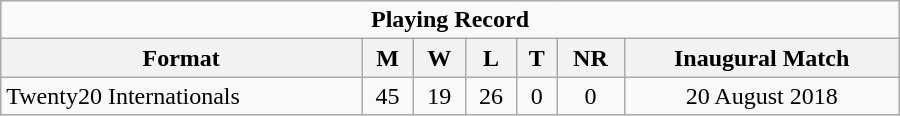<table class="wikitable" style="text-align: center; width: 600px;">
<tr>
<td colspan=7 align="center"><strong>Playing Record</strong></td>
</tr>
<tr>
<th>Format</th>
<th>M</th>
<th>W</th>
<th>L</th>
<th>T</th>
<th>NR</th>
<th>Inaugural Match</th>
</tr>
<tr>
<td align="left">Twenty20 Internationals</td>
<td>45</td>
<td>19</td>
<td>26</td>
<td>0</td>
<td>0</td>
<td>20 August 2018</td>
</tr>
</table>
